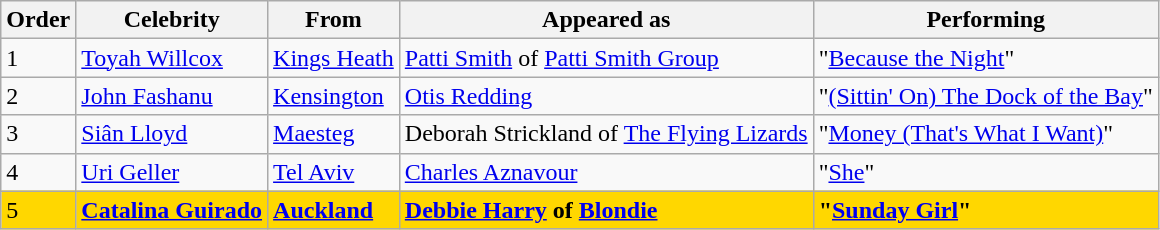<table class="wikitable">
<tr>
<th>Order</th>
<th>Celebrity</th>
<th>From</th>
<th>Appeared as</th>
<th>Performing</th>
</tr>
<tr>
<td>1</td>
<td><a href='#'>Toyah Willcox</a></td>
<td><a href='#'>Kings Heath</a></td>
<td><a href='#'>Patti Smith</a> of <a href='#'>Patti Smith Group</a></td>
<td>"<a href='#'>Because the Night</a>"</td>
</tr>
<tr>
<td>2</td>
<td><a href='#'>John Fashanu</a></td>
<td><a href='#'>Kensington</a></td>
<td><a href='#'>Otis Redding</a></td>
<td>"<a href='#'>(Sittin' On) The Dock of the Bay</a>"</td>
</tr>
<tr>
<td>3</td>
<td><a href='#'>Siân Lloyd</a></td>
<td><a href='#'>Maesteg</a></td>
<td>Deborah Strickland of <a href='#'>The Flying Lizards</a></td>
<td>"<a href='#'>Money (That's What I Want)</a>"</td>
</tr>
<tr>
<td>4</td>
<td><a href='#'>Uri Geller</a></td>
<td><a href='#'>Tel Aviv</a></td>
<td><a href='#'>Charles Aznavour</a></td>
<td>"<a href='#'>She</a>"</td>
</tr>
<tr style="background:gold;">
<td>5</td>
<td><strong><a href='#'>Catalina Guirado</a></strong></td>
<td><strong><a href='#'>Auckland</a></strong></td>
<td><strong><a href='#'>Debbie Harry</a> of <a href='#'>Blondie</a></strong></td>
<td><strong>"<a href='#'>Sunday Girl</a>"</strong></td>
</tr>
</table>
